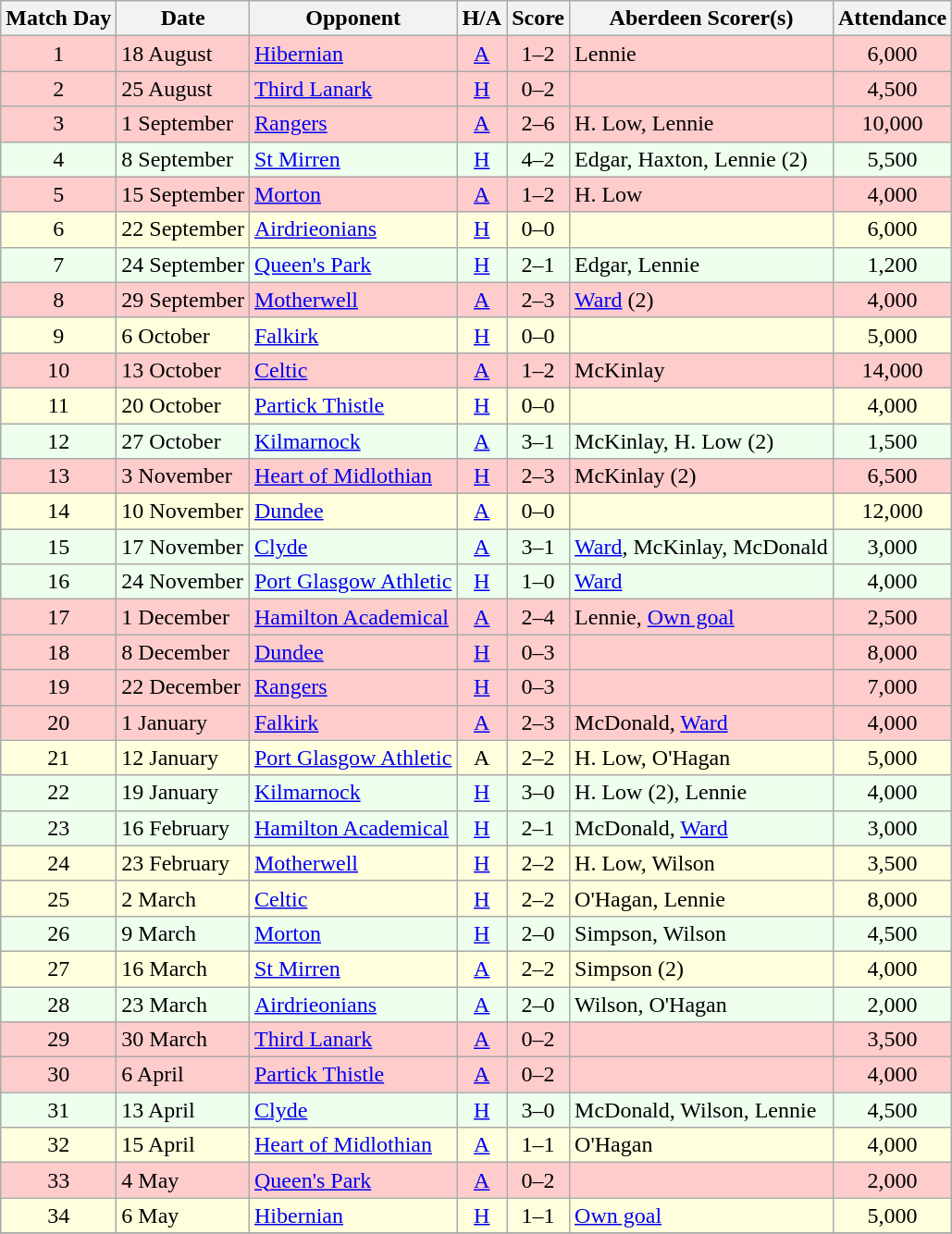<table class="wikitable" style="text-align:center">
<tr>
<th>Match Day</th>
<th>Date</th>
<th>Opponent</th>
<th>H/A</th>
<th>Score</th>
<th>Aberdeen Scorer(s)</th>
<th>Attendance</th>
</tr>
<tr bgcolor=#FFCCCC>
<td>1</td>
<td align=left>18 August</td>
<td align=left><a href='#'>Hibernian</a></td>
<td><a href='#'>A</a></td>
<td>1–2</td>
<td align=left>Lennie</td>
<td>6,000</td>
</tr>
<tr bgcolor=#FFCCCC>
<td>2</td>
<td align=left>25 August</td>
<td align=left><a href='#'>Third Lanark</a></td>
<td><a href='#'>H</a></td>
<td>0–2</td>
<td align=left></td>
<td>4,500</td>
</tr>
<tr bgcolor=#FFCCCC>
<td>3</td>
<td align=left>1 September</td>
<td align=left><a href='#'>Rangers</a></td>
<td><a href='#'>A</a></td>
<td>2–6</td>
<td align=left>H. Low, Lennie</td>
<td>10,000</td>
</tr>
<tr bgcolor=#EEFFEE>
<td>4</td>
<td align=left>8 September</td>
<td align=left><a href='#'>St Mirren</a></td>
<td><a href='#'>H</a></td>
<td>4–2</td>
<td align=left>Edgar, Haxton, Lennie (2)</td>
<td>5,500</td>
</tr>
<tr bgcolor=#FFCCCC>
<td>5</td>
<td align=left>15 September</td>
<td align=left><a href='#'>Morton</a></td>
<td><a href='#'>A</a></td>
<td>1–2</td>
<td align=left>H. Low</td>
<td>4,000</td>
</tr>
<tr bgcolor=#FFFFDD>
<td>6</td>
<td align=left>22 September</td>
<td align=left><a href='#'>Airdrieonians</a></td>
<td><a href='#'>H</a></td>
<td>0–0</td>
<td align=left></td>
<td>6,000</td>
</tr>
<tr bgcolor=#EEFFEE>
<td>7</td>
<td align=left>24 September</td>
<td align=left><a href='#'>Queen's Park</a></td>
<td><a href='#'>H</a></td>
<td>2–1</td>
<td align=left>Edgar, Lennie</td>
<td>1,200</td>
</tr>
<tr bgcolor=#FFCCCC>
<td>8</td>
<td align=left>29 September</td>
<td align=left><a href='#'>Motherwell</a></td>
<td><a href='#'>A</a></td>
<td>2–3</td>
<td align=left><a href='#'>Ward</a> (2)</td>
<td>4,000</td>
</tr>
<tr bgcolor=#FFFFDD>
<td>9</td>
<td align=left>6 October</td>
<td align=left><a href='#'>Falkirk</a></td>
<td><a href='#'>H</a></td>
<td>0–0</td>
<td align=left></td>
<td>5,000</td>
</tr>
<tr bgcolor=#FFCCCC>
<td>10</td>
<td align=left>13 October</td>
<td align=left><a href='#'>Celtic</a></td>
<td><a href='#'>A</a></td>
<td>1–2</td>
<td align=left>McKinlay</td>
<td>14,000</td>
</tr>
<tr bgcolor=#FFFFDD>
<td>11</td>
<td align=left>20 October</td>
<td align=left><a href='#'>Partick Thistle</a></td>
<td><a href='#'>H</a></td>
<td>0–0</td>
<td align=left></td>
<td>4,000</td>
</tr>
<tr bgcolor=#EEFFEE>
<td>12</td>
<td align=left>27 October</td>
<td align=left><a href='#'>Kilmarnock</a></td>
<td><a href='#'>A</a></td>
<td>3–1</td>
<td align=left>McKinlay, H. Low (2)</td>
<td>1,500</td>
</tr>
<tr bgcolor=#FFCCCC>
<td>13</td>
<td align=left>3 November</td>
<td align=left><a href='#'>Heart of Midlothian</a></td>
<td><a href='#'>H</a></td>
<td>2–3</td>
<td align=left>McKinlay (2)</td>
<td>6,500</td>
</tr>
<tr bgcolor=#FFFFDD>
<td>14</td>
<td align=left>10 November</td>
<td align=left><a href='#'>Dundee</a></td>
<td><a href='#'>A</a></td>
<td>0–0</td>
<td align=left></td>
<td>12,000</td>
</tr>
<tr bgcolor=#EEFFEE>
<td>15</td>
<td align=left>17 November</td>
<td align=left><a href='#'>Clyde</a></td>
<td><a href='#'>A</a></td>
<td>3–1</td>
<td align=left><a href='#'>Ward</a>, McKinlay, McDonald</td>
<td>3,000</td>
</tr>
<tr bgcolor=#EEFFEE>
<td>16</td>
<td align=left>24 November</td>
<td align=left><a href='#'>Port Glasgow Athletic</a></td>
<td><a href='#'>H</a></td>
<td>1–0</td>
<td align=left><a href='#'>Ward</a></td>
<td>4,000</td>
</tr>
<tr bgcolor=#FFCCCC>
<td>17</td>
<td align=left>1 December</td>
<td align=left><a href='#'>Hamilton Academical</a></td>
<td><a href='#'>A</a></td>
<td>2–4</td>
<td align=left>Lennie, <a href='#'>Own goal</a></td>
<td>2,500</td>
</tr>
<tr bgcolor=#FFCCCC>
<td>18</td>
<td align=left>8 December</td>
<td align=left><a href='#'>Dundee</a></td>
<td><a href='#'>H</a></td>
<td>0–3</td>
<td align=left></td>
<td>8,000</td>
</tr>
<tr bgcolor=#FFCCCC>
<td>19</td>
<td align=left>22 December</td>
<td align=left><a href='#'>Rangers</a></td>
<td><a href='#'>H</a></td>
<td>0–3</td>
<td align=left></td>
<td>7,000</td>
</tr>
<tr bgcolor=#FFCCCC>
<td>20</td>
<td align=left>1 January</td>
<td align=left><a href='#'>Falkirk</a></td>
<td><a href='#'>A</a></td>
<td>2–3</td>
<td align=left>McDonald, <a href='#'>Ward</a></td>
<td>4,000</td>
</tr>
<tr bgcolor=#FFFFDD>
<td>21</td>
<td align=left>12 January</td>
<td align=left><a href='#'>Port Glasgow Athletic</a></td>
<td>A</td>
<td>2–2</td>
<td align=left>H. Low, O'Hagan</td>
<td>5,000</td>
</tr>
<tr bgcolor=#EEFFEE>
<td>22</td>
<td align=left>19 January</td>
<td align=left><a href='#'>Kilmarnock</a></td>
<td><a href='#'>H</a></td>
<td>3–0</td>
<td align=left>H. Low (2), Lennie</td>
<td>4,000</td>
</tr>
<tr bgcolor=#EEFFEE>
<td>23</td>
<td align=left>16 February</td>
<td align=left><a href='#'>Hamilton Academical</a></td>
<td><a href='#'>H</a></td>
<td>2–1</td>
<td align=left>McDonald, <a href='#'>Ward</a></td>
<td>3,000</td>
</tr>
<tr bgcolor=#FFFFDD>
<td>24</td>
<td align=left>23 February</td>
<td align=left><a href='#'>Motherwell</a></td>
<td><a href='#'>H</a></td>
<td>2–2</td>
<td align=left>H. Low, Wilson</td>
<td>3,500</td>
</tr>
<tr bgcolor=#FFFFDD>
<td>25</td>
<td align=left>2 March</td>
<td align=left><a href='#'>Celtic</a></td>
<td><a href='#'>H</a></td>
<td>2–2</td>
<td align=left>O'Hagan, Lennie</td>
<td>8,000</td>
</tr>
<tr bgcolor=#EEFFEE>
<td>26</td>
<td align=left>9 March</td>
<td align=left><a href='#'>Morton</a></td>
<td><a href='#'>H</a></td>
<td>2–0</td>
<td align=left>Simpson, Wilson</td>
<td>4,500</td>
</tr>
<tr bgcolor=#FFFFDD>
<td>27</td>
<td align=left>16 March</td>
<td align=left><a href='#'>St Mirren</a></td>
<td><a href='#'>A</a></td>
<td>2–2</td>
<td align=left>Simpson (2)</td>
<td>4,000</td>
</tr>
<tr bgcolor=#EEFFEE>
<td>28</td>
<td align=left>23 March</td>
<td align=left><a href='#'>Airdrieonians</a></td>
<td><a href='#'>A</a></td>
<td>2–0</td>
<td align=left>Wilson, O'Hagan</td>
<td>2,000</td>
</tr>
<tr bgcolor=#FFCCCC>
<td>29</td>
<td align=left>30 March</td>
<td align=left><a href='#'>Third Lanark</a></td>
<td><a href='#'>A</a></td>
<td>0–2</td>
<td align=left></td>
<td>3,500</td>
</tr>
<tr bgcolor=#FFCCCC>
<td>30</td>
<td align=left>6 April</td>
<td align=left><a href='#'>Partick Thistle</a></td>
<td><a href='#'>A</a></td>
<td>0–2</td>
<td align=left></td>
<td>4,000</td>
</tr>
<tr bgcolor=#EEFFEE>
<td>31</td>
<td align=left>13 April</td>
<td align=left><a href='#'>Clyde</a></td>
<td><a href='#'>H</a></td>
<td>3–0</td>
<td align=left>McDonald, Wilson, Lennie</td>
<td>4,500</td>
</tr>
<tr bgcolor=#FFFFDD>
<td>32</td>
<td align=left>15 April</td>
<td align=left><a href='#'>Heart of Midlothian</a></td>
<td><a href='#'>A</a></td>
<td>1–1</td>
<td align=left>O'Hagan</td>
<td>4,000</td>
</tr>
<tr bgcolor=#FFCCCC>
<td>33</td>
<td align=left>4 May</td>
<td align=left><a href='#'>Queen's Park</a></td>
<td><a href='#'>A</a></td>
<td>0–2</td>
<td align=left></td>
<td>2,000</td>
</tr>
<tr bgcolor=#FFFFDD>
<td>34</td>
<td align=left>6 May</td>
<td align=left><a href='#'>Hibernian</a></td>
<td><a href='#'>H</a></td>
<td>1–1</td>
<td align=left><a href='#'>Own goal</a></td>
<td>5,000</td>
</tr>
<tr>
</tr>
</table>
